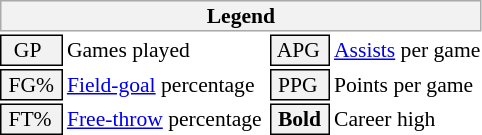<table class="toccolours" style="font-size: 90%; white-space: nowrap;">
<tr>
<th colspan="6" style="background:#f2f2f2; border:1px solid #aaa;">Legend</th>
</tr>
<tr>
<td style="background:#f2f2f2; border:1px solid black;">  GP</td>
<td>Games played</td>
<td style="background:#f2f2f2; border:1px solid black;"> APG </td>
<td><a href='#'>Assists</a> per game</td>
</tr>
<tr>
<td style="background:#f2f2f2; border:1px solid black;"> FG% </td>
<td style="padding-right: 8px"><a href='#'>Field-goal</a> percentage</td>
<td style="background:#f2f2f2; border:1px solid black;"> PPG </td>
<td>Points per game</td>
</tr>
<tr>
<td style="background:#f2f2f2; border:1px solid black;"> FT% </td>
<td><a href='#'>Free-throw</a> percentage</td>
<td style="background-color: #F2F2F2; border: 1px solid black"> <strong>Bold</strong> </td>
<td>Career high</td>
</tr>
</table>
